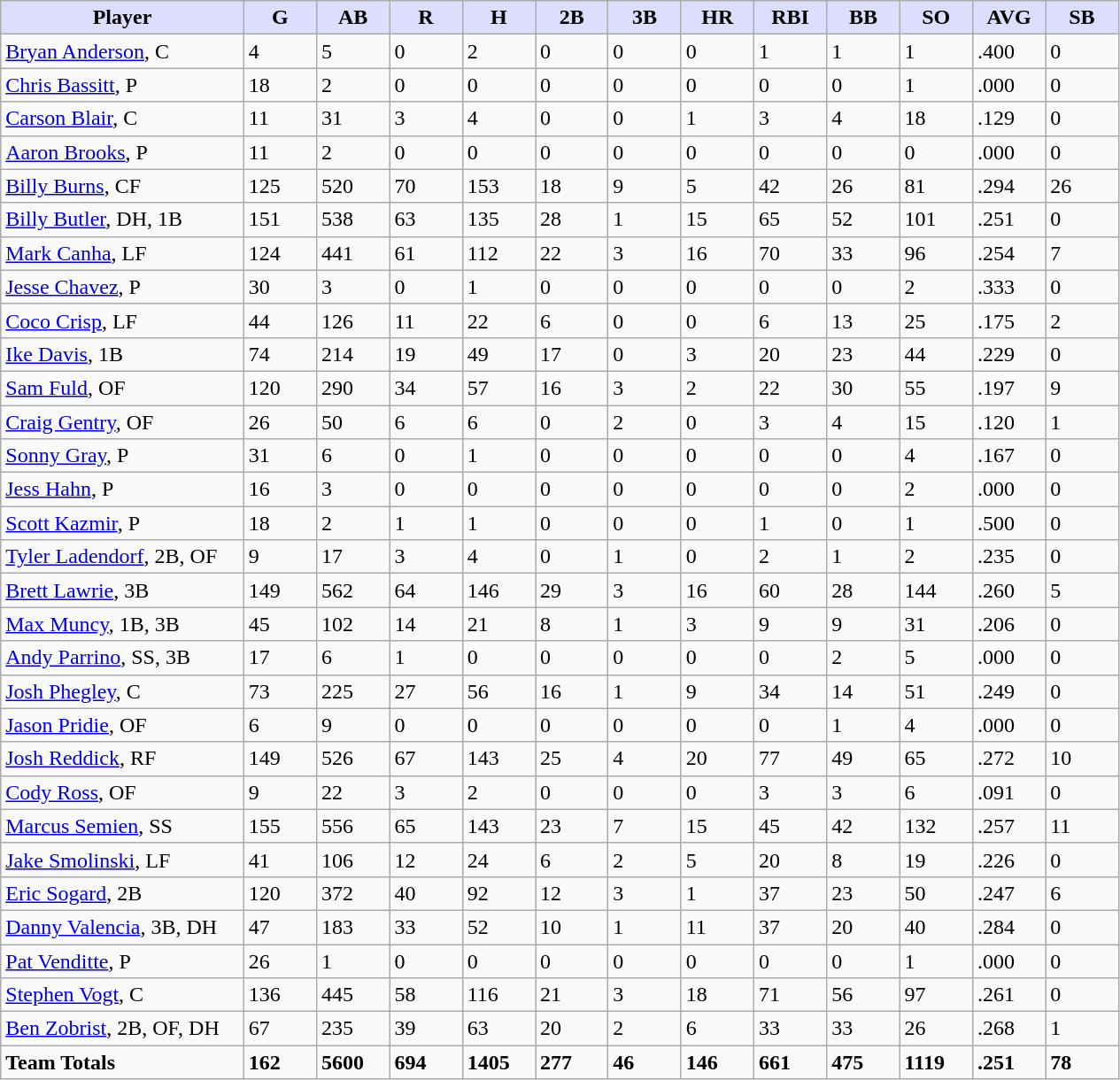<table class="wikitable sortable">
<tr>
<th style="background:#ddf; width:20%;">Player</th>
<th style="background:#ddf; width:6%;">G</th>
<th style="background:#ddf; width:6%;">AB</th>
<th style="background:#ddf; width:6%;">R</th>
<th style="background:#ddf; width:6%;">H</th>
<th style="background:#ddf; width:6%;">2B</th>
<th style="background:#ddf; width:6%;">3B</th>
<th style="background:#ddf; width:6%;">HR</th>
<th style="background:#ddf; width:6%;">RBI</th>
<th style="background:#ddf; width:6%;">BB</th>
<th style="background:#ddf; width:6%;">SO</th>
<th style="background:#ddf; width:6%;">AVG</th>
<th style="background:#ddf; width:6%;">SB</th>
</tr>
<tr>
<td><a href='#'>Bryan Anderson</a>, C</td>
<td>4</td>
<td>5</td>
<td>0</td>
<td>2</td>
<td>0</td>
<td>0</td>
<td>0</td>
<td>1</td>
<td>1</td>
<td>1</td>
<td>.400</td>
<td>0</td>
</tr>
<tr>
<td><a href='#'>Chris Bassitt</a>, P</td>
<td>18</td>
<td>2</td>
<td>0</td>
<td>0</td>
<td>0</td>
<td>0</td>
<td>0</td>
<td>0</td>
<td>0</td>
<td>1</td>
<td>.000</td>
<td>0</td>
</tr>
<tr>
<td><a href='#'>Carson Blair</a>, C</td>
<td>11</td>
<td>31</td>
<td>3</td>
<td>4</td>
<td>0</td>
<td>0</td>
<td>1</td>
<td>3</td>
<td>4</td>
<td>18</td>
<td>.129</td>
<td>0</td>
</tr>
<tr>
<td><a href='#'>Aaron Brooks</a>, P</td>
<td>11</td>
<td>2</td>
<td>0</td>
<td>0</td>
<td>0</td>
<td>0</td>
<td>0</td>
<td>0</td>
<td>0</td>
<td>0</td>
<td>.000</td>
<td>0</td>
</tr>
<tr>
<td><a href='#'>Billy Burns</a>, CF</td>
<td>125</td>
<td>520</td>
<td>70</td>
<td>153</td>
<td>18</td>
<td>9</td>
<td>5</td>
<td>42</td>
<td>26</td>
<td>81</td>
<td>.294</td>
<td>26</td>
</tr>
<tr>
<td><a href='#'>Billy Butler</a>, DH, 1B</td>
<td>151</td>
<td>538</td>
<td>63</td>
<td>135</td>
<td>28</td>
<td>1</td>
<td>15</td>
<td>65</td>
<td>52</td>
<td>101</td>
<td>.251</td>
<td>0</td>
</tr>
<tr>
<td><a href='#'>Mark Canha</a>, LF</td>
<td>124</td>
<td>441</td>
<td>61</td>
<td>112</td>
<td>22</td>
<td>3</td>
<td>16</td>
<td>70</td>
<td>33</td>
<td>96</td>
<td>.254</td>
<td>7</td>
</tr>
<tr>
<td><a href='#'>Jesse Chavez</a>, P</td>
<td>30</td>
<td>3</td>
<td>0</td>
<td>1</td>
<td>0</td>
<td>0</td>
<td>0</td>
<td>0</td>
<td>0</td>
<td>2</td>
<td>.333</td>
<td>0</td>
</tr>
<tr>
<td><a href='#'>Coco Crisp</a>, LF</td>
<td>44</td>
<td>126</td>
<td>11</td>
<td>22</td>
<td>6</td>
<td>0</td>
<td>0</td>
<td>6</td>
<td>13</td>
<td>25</td>
<td>.175</td>
<td>2</td>
</tr>
<tr>
<td><a href='#'>Ike Davis</a>, 1B</td>
<td>74</td>
<td>214</td>
<td>19</td>
<td>49</td>
<td>17</td>
<td>0</td>
<td>3</td>
<td>20</td>
<td>23</td>
<td>44</td>
<td>.229</td>
<td>0</td>
</tr>
<tr>
<td><a href='#'>Sam Fuld</a>, OF</td>
<td>120</td>
<td>290</td>
<td>34</td>
<td>57</td>
<td>16</td>
<td>3</td>
<td>2</td>
<td>22</td>
<td>30</td>
<td>55</td>
<td>.197</td>
<td>9</td>
</tr>
<tr>
<td><a href='#'>Craig Gentry</a>, OF</td>
<td>26</td>
<td>50</td>
<td>6</td>
<td>6</td>
<td>0</td>
<td>2</td>
<td>0</td>
<td>3</td>
<td>4</td>
<td>15</td>
<td>.120</td>
<td>1</td>
</tr>
<tr>
<td><a href='#'>Sonny Gray</a>, P</td>
<td>31</td>
<td>6</td>
<td>0</td>
<td>1</td>
<td>0</td>
<td>0</td>
<td>0</td>
<td>0</td>
<td>0</td>
<td>4</td>
<td>.167</td>
<td>0</td>
</tr>
<tr>
<td><a href='#'>Jess Hahn</a>, P</td>
<td>16</td>
<td>3</td>
<td>0</td>
<td>0</td>
<td>0</td>
<td>0</td>
<td>0</td>
<td>0</td>
<td>0</td>
<td>2</td>
<td>.000</td>
<td>0</td>
</tr>
<tr>
<td><a href='#'>Scott Kazmir</a>, P</td>
<td>18</td>
<td>2</td>
<td>1</td>
<td>1</td>
<td>0</td>
<td>0</td>
<td>0</td>
<td>1</td>
<td>0</td>
<td>1</td>
<td>.500</td>
<td>0</td>
</tr>
<tr>
<td><a href='#'>Tyler Ladendorf</a>, 2B, OF</td>
<td>9</td>
<td>17</td>
<td>3</td>
<td>4</td>
<td>0</td>
<td>1</td>
<td>0</td>
<td>2</td>
<td>1</td>
<td>2</td>
<td>.235</td>
<td>0</td>
</tr>
<tr>
<td><a href='#'>Brett Lawrie</a>, 3B</td>
<td>149</td>
<td>562</td>
<td>64</td>
<td>146</td>
<td>29</td>
<td>3</td>
<td>16</td>
<td>60</td>
<td>28</td>
<td>144</td>
<td>.260</td>
<td>5</td>
</tr>
<tr>
<td><a href='#'>Max Muncy</a>, 1B, 3B</td>
<td>45</td>
<td>102</td>
<td>14</td>
<td>21</td>
<td>8</td>
<td>1</td>
<td>3</td>
<td>9</td>
<td>9</td>
<td>31</td>
<td>.206</td>
<td>0</td>
</tr>
<tr>
<td><a href='#'>Andy Parrino</a>, SS, 3B</td>
<td>17</td>
<td>6</td>
<td>1</td>
<td>0</td>
<td>0</td>
<td>0</td>
<td>0</td>
<td>0</td>
<td>2</td>
<td>5</td>
<td>.000</td>
<td>0</td>
</tr>
<tr>
<td><a href='#'>Josh Phegley</a>, C</td>
<td>73</td>
<td>225</td>
<td>27</td>
<td>56</td>
<td>16</td>
<td>1</td>
<td>9</td>
<td>34</td>
<td>14</td>
<td>51</td>
<td>.249</td>
<td>0</td>
</tr>
<tr>
<td><a href='#'>Jason Pridie</a>, OF</td>
<td>6</td>
<td>9</td>
<td>0</td>
<td>0</td>
<td>0</td>
<td>0</td>
<td>0</td>
<td>0</td>
<td>1</td>
<td>4</td>
<td>.000</td>
<td>0</td>
</tr>
<tr>
<td><a href='#'>Josh Reddick</a>, RF</td>
<td>149</td>
<td>526</td>
<td>67</td>
<td>143</td>
<td>25</td>
<td>4</td>
<td>20</td>
<td>77</td>
<td>49</td>
<td>65</td>
<td>.272</td>
<td>10</td>
</tr>
<tr>
<td><a href='#'>Cody Ross</a>, OF</td>
<td>9</td>
<td>22</td>
<td>3</td>
<td>2</td>
<td>0</td>
<td>0</td>
<td>0</td>
<td>3</td>
<td>3</td>
<td>6</td>
<td>.091</td>
<td>0</td>
</tr>
<tr>
<td><a href='#'>Marcus Semien</a>, SS</td>
<td>155</td>
<td>556</td>
<td>65</td>
<td>143</td>
<td>23</td>
<td>7</td>
<td>15</td>
<td>45</td>
<td>42</td>
<td>132</td>
<td>.257</td>
<td>11</td>
</tr>
<tr>
<td><a href='#'>Jake Smolinski</a>, LF</td>
<td>41</td>
<td>106</td>
<td>12</td>
<td>24</td>
<td>6</td>
<td>2</td>
<td>5</td>
<td>20</td>
<td>8</td>
<td>19</td>
<td>.226</td>
<td>0</td>
</tr>
<tr>
<td><a href='#'>Eric Sogard</a>, 2B</td>
<td>120</td>
<td>372</td>
<td>40</td>
<td>92</td>
<td>12</td>
<td>3</td>
<td>1</td>
<td>37</td>
<td>23</td>
<td>50</td>
<td>.247</td>
<td>6</td>
</tr>
<tr>
<td><a href='#'>Danny Valencia</a>, 3B, DH</td>
<td>47</td>
<td>183</td>
<td>33</td>
<td>52</td>
<td>10</td>
<td>1</td>
<td>11</td>
<td>37</td>
<td>20</td>
<td>40</td>
<td>.284</td>
<td>0</td>
</tr>
<tr>
<td><a href='#'>Pat Venditte</a>, P</td>
<td>26</td>
<td>1</td>
<td>0</td>
<td>0</td>
<td>0</td>
<td>0</td>
<td>0</td>
<td>0</td>
<td>0</td>
<td>1</td>
<td>.000</td>
<td>0</td>
</tr>
<tr>
<td><a href='#'>Stephen Vogt</a>, C</td>
<td>136</td>
<td>445</td>
<td>58</td>
<td>116</td>
<td>21</td>
<td>3</td>
<td>18</td>
<td>71</td>
<td>56</td>
<td>97</td>
<td>.261</td>
<td>0</td>
</tr>
<tr>
<td><a href='#'>Ben Zobrist</a>, 2B, OF, DH</td>
<td>67</td>
<td>235</td>
<td>39</td>
<td>63</td>
<td>20</td>
<td>2</td>
<td>6</td>
<td>33</td>
<td>33</td>
<td>26</td>
<td>.268</td>
<td>1</td>
</tr>
<tr>
<td><strong>Team Totals</strong></td>
<td><strong>162</strong></td>
<td><strong>5600</strong></td>
<td><strong>694</strong></td>
<td><strong>1405</strong></td>
<td><strong>277</strong></td>
<td><strong>46</strong></td>
<td><strong>146</strong></td>
<td><strong>661</strong></td>
<td><strong>475</strong></td>
<td><strong>1119</strong></td>
<td><strong>.251</strong></td>
<td><strong>78</strong></td>
</tr>
</table>
